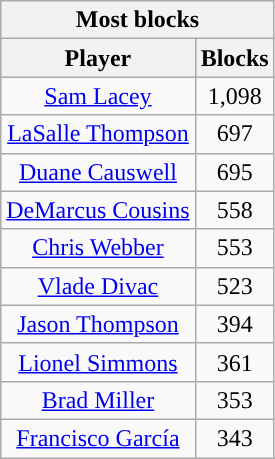<table class="wikitable sortable" style="text-align:center">
<tr>
<th colspan="2" style="text-align:center; ">Most blocks</th>
</tr>
<tr>
<th style="text-align:center; ">Player</th>
<th style="text-align:center; ">Blocks</th>
</tr>
<tr>
<td><a href='#'>Sam Lacey</a></td>
<td>1,098</td>
</tr>
<tr>
<td><a href='#'>LaSalle Thompson</a></td>
<td>697</td>
</tr>
<tr>
<td><a href='#'>Duane Causwell</a></td>
<td>695</td>
</tr>
<tr>
<td><a href='#'>DeMarcus Cousins</a></td>
<td>558</td>
</tr>
<tr>
<td><a href='#'>Chris Webber</a></td>
<td>553</td>
</tr>
<tr>
<td><a href='#'>Vlade Divac</a></td>
<td>523</td>
</tr>
<tr>
<td><a href='#'>Jason Thompson</a></td>
<td>394</td>
</tr>
<tr>
<td><a href='#'>Lionel Simmons</a></td>
<td>361</td>
</tr>
<tr>
<td><a href='#'>Brad Miller</a></td>
<td>353</td>
</tr>
<tr>
<td><a href='#'>Francisco García</a></td>
<td>343</td>
</tr>
</table>
